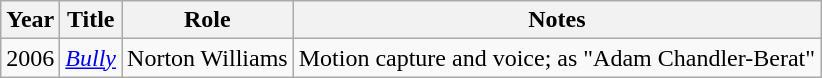<table class="wikitable">
<tr>
<th>Year</th>
<th><strong>Title</strong></th>
<th><strong>Role</strong></th>
<th><strong>Notes</strong></th>
</tr>
<tr>
<td>2006</td>
<td><em><a href='#'>Bully</a></em></td>
<td>Norton Williams</td>
<td>Motion capture and voice; as "Adam Chandler-Berat"</td>
</tr>
</table>
